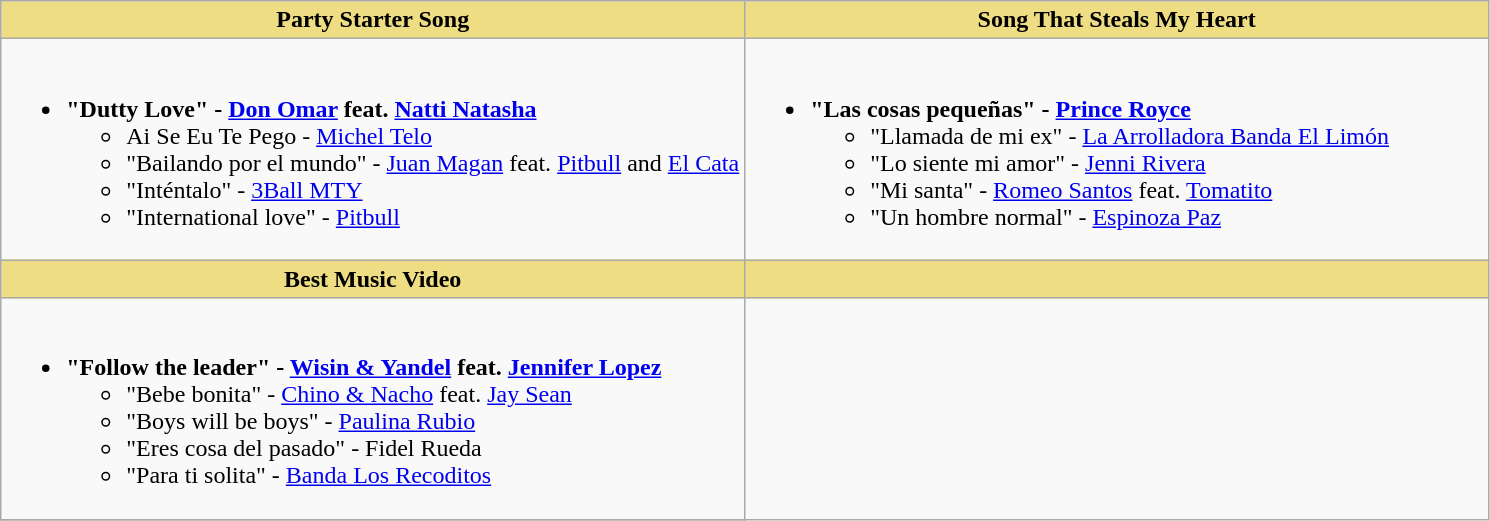<table class=wikitable>
<tr>
<th style="background:#EEDD82; width:50%">Party Starter Song</th>
<th style="background:#EEDD82; width:50%">Song That Steals My Heart</th>
</tr>
<tr>
<td valign="top"><br><ul><li><strong>"Dutty Love" - <a href='#'>Don Omar</a> feat. <a href='#'>Natti Natasha</a></strong><ul><li>Ai Se Eu Te Pego - <a href='#'>Michel Telo</a></li><li>"Bailando por el mundo" - <a href='#'>Juan Magan</a> feat. <a href='#'>Pitbull</a> and <a href='#'>El Cata</a></li><li>"Inténtalo" - <a href='#'>3Ball MTY</a></li><li>"International love" - <a href='#'>Pitbull</a></li></ul></li></ul></td>
<td valign="top"><br><ul><li><strong>"Las cosas pequeñas" - <a href='#'>Prince Royce</a></strong><ul><li>"Llamada de mi ex" - <a href='#'>La Arrolladora Banda El Limón</a></li><li>"Lo siente mi amor" - <a href='#'>Jenni Rivera</a></li><li>"Mi santa" - <a href='#'>Romeo Santos</a> feat. <a href='#'>Tomatito</a></li><li>"Un hombre normal" - <a href='#'>Espinoza Paz</a></li></ul></li></ul></td>
</tr>
<tr>
<th style="background:#EEDD82; width:50%">Best Music Video</th>
<th style="background:#EEDD82; width:50%"></th>
</tr>
<tr>
<td valign="top"><br><ul><li><strong>"Follow the leader" - <a href='#'>Wisin & Yandel</a> feat. <a href='#'>Jennifer Lopez</a></strong><ul><li>"Bebe bonita" - <a href='#'>Chino & Nacho</a> feat. <a href='#'>Jay Sean</a></li><li>"Boys will be boys" - <a href='#'>Paulina Rubio</a></li><li>"Eres cosa del pasado" - Fidel Rueda</li><li>"Para ti solita" - <a href='#'>Banda Los Recoditos</a></li></ul></li></ul></td>
</tr>
<tr>
</tr>
</table>
